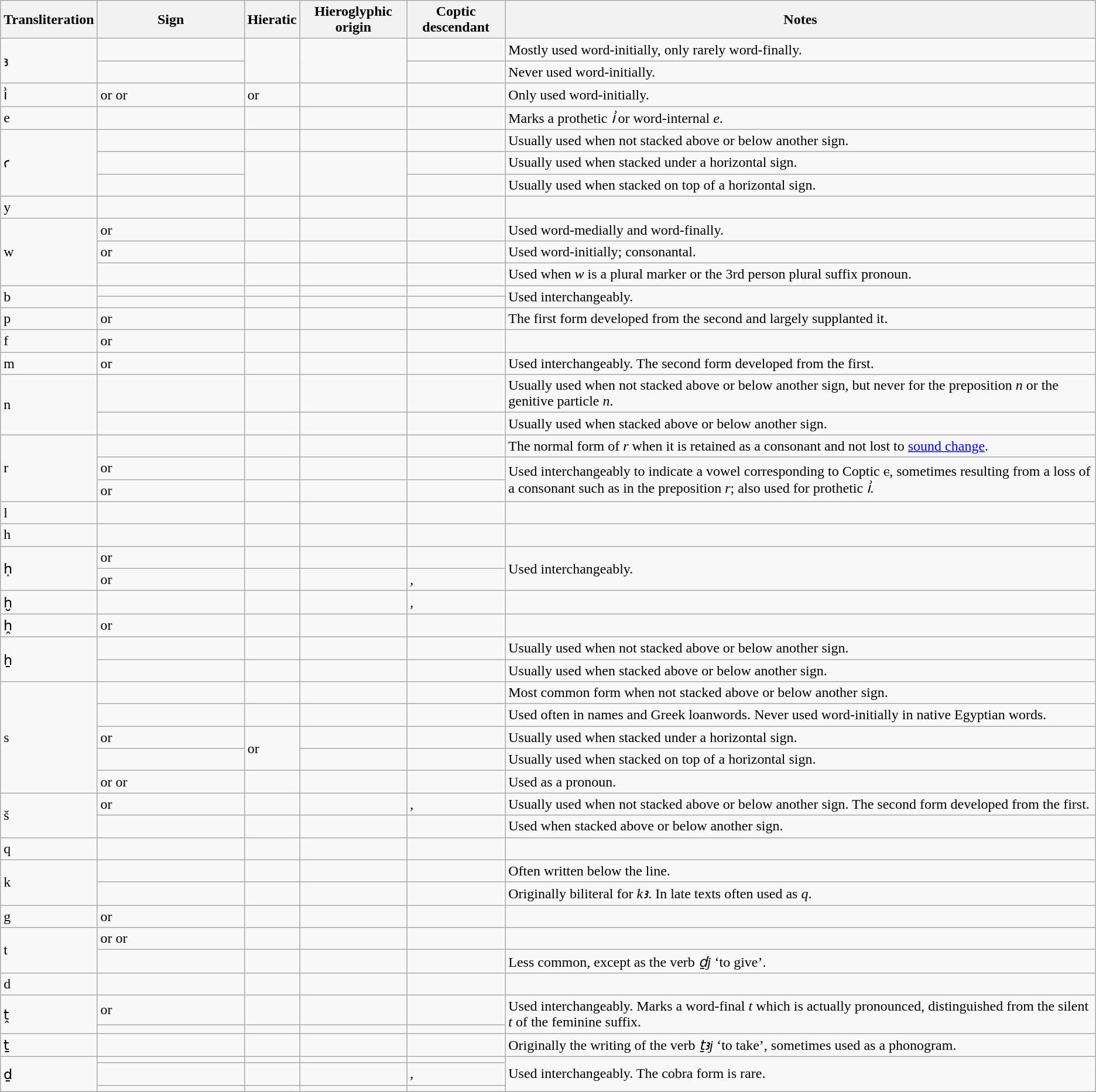<table class=wikitable>
<tr>
<th>Transliteration</th>
<th style="width:10em">Sign</th>
<th>Hieratic</th>
<th>Hieroglyphic origin</th>
<th>Coptic descendant</th>
<th>Notes</th>
</tr>
<tr>
<td rowspan=2>ꜣ</td>
<td></td>
<td rowspan=2></td>
<td rowspan=2></td>
<td></td>
<td>Mostly used word-initially, only rarely word-finally.</td>
</tr>
<tr>
<td></td>
<td></td>
<td>Never used word-initially.</td>
</tr>
<tr>
<td>ı͗</td>
<td> or  or </td>
<td> or </td>
<td></td>
<td></td>
<td>Only used word-initially.</td>
</tr>
<tr>
<td>e</td>
<td></td>
<td> </td>
<td></td>
<td></td>
<td>Marks a prothetic <em>ı͗</em> or word-internal <em>e</em>.</td>
</tr>
<tr>
<td rowspan=3>ꜥ</td>
<td></td>
<td></td>
<td></td>
<td></td>
<td>Usually used when not stacked above or below another sign.</td>
</tr>
<tr>
<td></td>
<td rowspan = 2></td>
<td rowspan = 2></td>
<td></td>
<td>Usually used when stacked under a horizontal sign.</td>
</tr>
<tr>
<td></td>
<td></td>
<td>Usually used when stacked on top of a horizontal sign.</td>
</tr>
<tr>
<td>y</td>
<td></td>
<td></td>
<td></td>
<td></td>
<td></td>
</tr>
<tr>
<td rowspan=3>w</td>
<td> or </td>
<td></td>
<td></td>
<td></td>
<td>Used word-medially and word-finally.</td>
</tr>
<tr>
<td> or </td>
<td></td>
<td></td>
<td></td>
<td>Used word-initially; consonantal.</td>
</tr>
<tr>
<td></td>
<td></td>
<td></td>
<td></td>
<td>Used when <em>w</em> is a plural marker or the 3rd person plural suffix pronoun.</td>
</tr>
<tr>
<td rowspan=2>b</td>
<td></td>
<td></td>
<td></td>
<td></td>
<td rowspan=2>Used interchangeably.</td>
</tr>
<tr>
<td></td>
<td> </td>
<td></td>
<td></td>
</tr>
<tr>
<td>p</td>
<td> or </td>
<td></td>
<td></td>
<td></td>
<td>The first form developed from the second and largely supplanted it.</td>
</tr>
<tr>
<td>f</td>
<td> or </td>
<td></td>
<td></td>
<td></td>
<td></td>
</tr>
<tr>
<td>m</td>
<td> or </td>
<td></td>
<td></td>
<td></td>
<td>Used interchangeably. The second form developed from the first.</td>
</tr>
<tr>
<td rowspan=2>n</td>
<td></td>
<td></td>
<td></td>
<td></td>
<td>Usually used when not stacked above or below another sign, but never for the preposition <em>n</em> or the genitive particle <em>n</em>.</td>
</tr>
<tr>
<td></td>
<td></td>
<td></td>
<td></td>
<td>Usually used when stacked above or below another sign.</td>
</tr>
<tr>
<td rowspan=3>r</td>
<td></td>
<td></td>
<td></td>
<td></td>
<td>The normal form of <em>r</em> when it is retained as a consonant and not lost to <a href='#'>sound change</a>.</td>
</tr>
<tr>
<td> or </td>
<td></td>
<td></td>
<td></td>
<td rowspan=2>Used interchangeably to indicate a vowel corresponding to Coptic ⲉ, sometimes resulting from a loss of a consonant such as in the preposition <em>r</em>; also used for prothetic <em>ı͗</em>.</td>
</tr>
<tr>
<td> or </td>
<td></td>
<td></td>
<td></td>
</tr>
<tr>
<td>l</td>
<td></td>
<td></td>
<td></td>
<td></td>
<td></td>
</tr>
<tr>
<td>h</td>
<td></td>
<td></td>
<td></td>
<td></td>
<td></td>
</tr>
<tr>
<td rowspan=2>ḥ</td>
<td> or </td>
<td></td>
<td></td>
<td></td>
<td rowspan=2>Used interchangeably.</td>
</tr>
<tr>
<td> or </td>
<td></td>
<td></td>
<td>, </td>
</tr>
<tr>
<td>ḫ</td>
<td></td>
<td></td>
<td></td>
<td>, </td>
<td></td>
</tr>
<tr>
<td>h̭</td>
<td> or </td>
<td></td>
<td></td>
<td></td>
<td></td>
</tr>
<tr>
<td rowspan=2>ẖ</td>
<td></td>
<td></td>
<td></td>
<td></td>
<td>Usually used when not stacked above or below another sign.</td>
</tr>
<tr>
<td></td>
<td></td>
<td></td>
<td></td>
<td>Usually used when stacked above or below another sign.</td>
</tr>
<tr>
<td rowspan=5>s</td>
<td></td>
<td></td>
<td></td>
<td></td>
<td>Most common form when not stacked above or below another sign.</td>
</tr>
<tr>
<td></td>
<td></td>
<td></td>
<td></td>
<td>Used often in names and Greek loanwords. Never used word-initially in native Egyptian words.</td>
</tr>
<tr>
<td> or </td>
<td rowspan=2> or </td>
<td></td>
<td></td>
<td>Usually used when stacked under a horizontal sign.</td>
</tr>
<tr>
<td></td>
<td></td>
<td></td>
<td>Usually used when stacked on top of a horizontal sign.</td>
</tr>
<tr>
<td> or  or </td>
<td></td>
<td></td>
<td></td>
<td>Used as a pronoun.</td>
</tr>
<tr>
<td rowspan=2>š</td>
<td> or </td>
<td></td>
<td></td>
<td>, </td>
<td>Usually used when not stacked above or below another sign. The second form developed from the first.</td>
</tr>
<tr>
<td></td>
<td></td>
<td></td>
<td></td>
<td>Used when stacked above or below another sign.</td>
</tr>
<tr>
<td>q</td>
<td></td>
<td></td>
<td></td>
<td></td>
<td></td>
</tr>
<tr>
<td rowspan=2>k</td>
<td></td>
<td></td>
<td></td>
<td></td>
<td>Often written below the line.</td>
</tr>
<tr>
<td></td>
<td></td>
<td></td>
<td></td>
<td>Originally biliteral for <em>kꜣ</em>. In late texts often used as <em>q</em>.</td>
</tr>
<tr>
<td>g</td>
<td> or </td>
<td></td>
<td></td>
<td></td>
<td></td>
</tr>
<tr>
<td rowspan=2>t</td>
<td> or  or </td>
<td></td>
<td></td>
<td></td>
<td></td>
</tr>
<tr>
<td></td>
<td></td>
<td></td>
<td></td>
<td>Less common, except as the verb <em>ḏj</em> ‘to give’.</td>
</tr>
<tr>
<td>d</td>
<td></td>
<td></td>
<td></td>
<td></td>
<td></td>
</tr>
<tr>
<td rowspan=2>ṱ</td>
<td> or </td>
<td></td>
<td></td>
<td></td>
<td rowspan=2>Used interchangeably. Marks a word-final <em>t</em> which is actually pronounced, distinguished from the silent <em>t</em> of the feminine suffix.</td>
</tr>
<tr>
<td></td>
<td></td>
<td></td>
<td></td>
</tr>
<tr>
<td>ṯ</td>
<td></td>
<td></td>
<td></td>
<td></td>
<td>Originally the writing of the verb <em>ṯꜣj</em> ‘to take’, sometimes used as a phonogram.</td>
</tr>
<tr>
<td rowspan=3>ḏ</td>
<td></td>
<td></td>
<td></td>
<td></td>
<td rowspan=3>Used interchangeably. The cobra form is rare.</td>
</tr>
<tr>
<td></td>
<td></td>
<td></td>
<td>, </td>
</tr>
<tr>
<td></td>
<td></td>
<td></td>
<td></td>
</tr>
</table>
